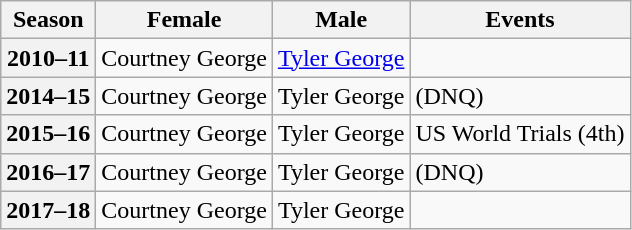<table class="wikitable">
<tr>
<th scope="col">Season</th>
<th scope="col">Female</th>
<th scope="col">Male</th>
<th scope="col">Events</th>
</tr>
<tr>
<th scope="row">2010–11</th>
<td>Courtney George</td>
<td><a href='#'>Tyler George</a></td>
<td> </td>
</tr>
<tr>
<th scope="row">2014–15</th>
<td>Courtney George</td>
<td>Tyler George</td>
<td> (DNQ)</td>
</tr>
<tr>
<th scope="row">2015–16</th>
<td>Courtney George</td>
<td>Tyler George</td>
<td>US World Trials (4th)</td>
</tr>
<tr>
<th scope="row">2016–17</th>
<td>Courtney George</td>
<td>Tyler George</td>
<td> (DNQ)</td>
</tr>
<tr>
<th>2017–18</th>
<td>Courtney George</td>
<td>Tyler George</td>
<td></td>
</tr>
</table>
